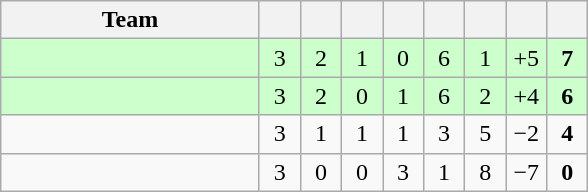<table class="wikitable" style="text-align:center">
<tr>
<th width=165>Team</th>
<th width=20></th>
<th width=20></th>
<th width=20></th>
<th width=20></th>
<th width=20></th>
<th width=20></th>
<th width=20></th>
<th width=20></th>
</tr>
<tr bgcolor=ccffcc>
<td align=left></td>
<td>3</td>
<td>2</td>
<td>1</td>
<td>0</td>
<td>6</td>
<td>1</td>
<td>+5</td>
<td><strong>7</strong></td>
</tr>
<tr bgcolor=ccffcc>
<td align=left></td>
<td>3</td>
<td>2</td>
<td>0</td>
<td>1</td>
<td>6</td>
<td>2</td>
<td>+4</td>
<td><strong>6</strong></td>
</tr>
<tr>
<td align=left></td>
<td>3</td>
<td>1</td>
<td>1</td>
<td>1</td>
<td>3</td>
<td>5</td>
<td>−2</td>
<td><strong>4</strong></td>
</tr>
<tr>
<td align=left></td>
<td>3</td>
<td>0</td>
<td>0</td>
<td>3</td>
<td>1</td>
<td>8</td>
<td>−7</td>
<td><strong>0</strong></td>
</tr>
</table>
